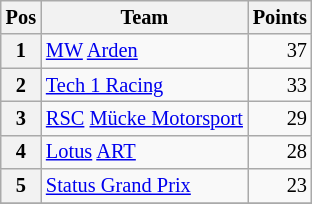<table class="wikitable" style="font-size: 85%;">
<tr>
<th>Pos</th>
<th>Team</th>
<th>Points</th>
</tr>
<tr>
<th>1</th>
<td> <a href='#'>MW</a> <a href='#'>Arden</a></td>
<td align=right>37</td>
</tr>
<tr>
<th>2</th>
<td> <a href='#'>Tech 1 Racing</a></td>
<td align=right>33</td>
</tr>
<tr>
<th>3</th>
<td> <a href='#'>RSC</a> <a href='#'>Mücke Motorsport</a></td>
<td align=right>29</td>
</tr>
<tr>
<th>4</th>
<td> <a href='#'>Lotus</a> <a href='#'>ART</a></td>
<td align=right>28</td>
</tr>
<tr>
<th>5</th>
<td> <a href='#'>Status Grand Prix</a></td>
<td align=right>23</td>
</tr>
<tr>
</tr>
</table>
